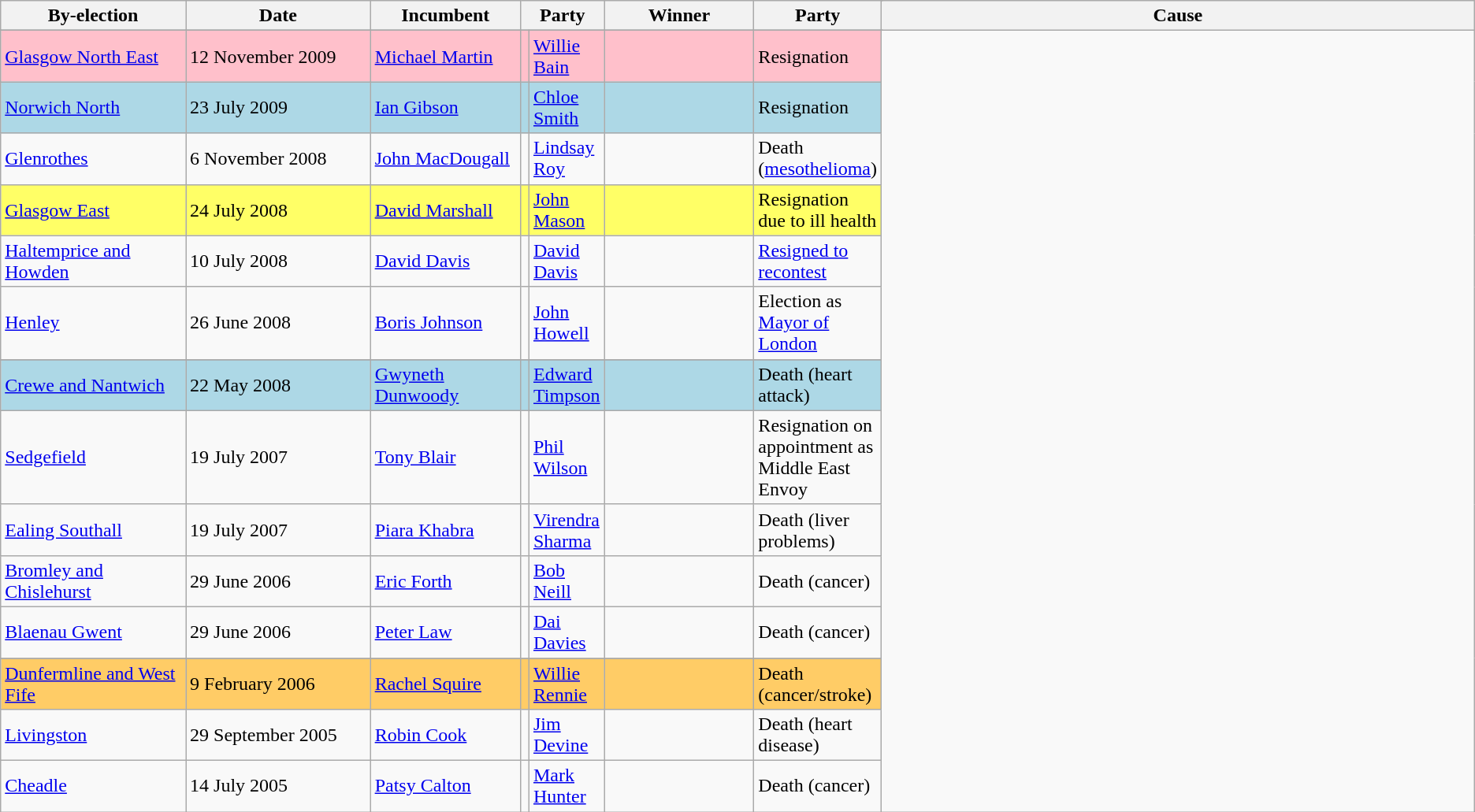<table class="wikitable sortable">
<tr>
<th ! scope="col" style="width: 150px;">By-election</th>
<th ! scope="col" style="width: 150px;">Date</th>
<th ! scope="col" style="width: 120px;">Incumbent</th>
<th ! scope="col" style="width: 50px;" colspan=2>Party</th>
<th ! scope="col" style="width: 120px;">Winner</th>
<th ! scope="col" style="width: 50px;" colspan=2>Party</th>
<th ! scope="col" style="width: 500px;">Cause</th>
</tr>
<tr>
</tr>
<tr bgcolor=pink>
<td><a href='#'>Glasgow North East</a></td>
<td>12 November 2009</td>
<td><a href='#'>Michael Martin</a></td>
<td></td>
<td><a href='#'>Willie Bain</a></td>
<td></td>
<td>Resignation</td>
</tr>
<tr bgcolor=lightblue>
<td><a href='#'>Norwich North</a></td>
<td>23 July 2009</td>
<td><a href='#'>Ian Gibson</a></td>
<td></td>
<td><a href='#'>Chloe Smith</a></td>
<td></td>
<td>Resignation</td>
</tr>
<tr>
<td><a href='#'>Glenrothes</a></td>
<td>6 November 2008</td>
<td><a href='#'>John MacDougall</a></td>
<td></td>
<td><a href='#'>Lindsay Roy</a></td>
<td></td>
<td>Death (<a href='#'>mesothelioma</a>)</td>
</tr>
<tr bgcolor=FFFF66>
<td><a href='#'>Glasgow East</a></td>
<td>24 July 2008</td>
<td><a href='#'>David Marshall</a></td>
<td></td>
<td><a href='#'>John Mason</a></td>
<td></td>
<td>Resignation due to ill health</td>
</tr>
<tr>
<td><a href='#'>Haltemprice and Howden</a></td>
<td>10 July 2008</td>
<td><a href='#'>David Davis</a></td>
<td></td>
<td><a href='#'>David Davis</a></td>
<td></td>
<td><a href='#'>Resigned to recontest</a></td>
</tr>
<tr>
<td><a href='#'>Henley</a></td>
<td>26 June 2008</td>
<td><a href='#'>Boris Johnson</a></td>
<td></td>
<td><a href='#'>John Howell</a></td>
<td></td>
<td>Election as <a href='#'>Mayor of London</a></td>
</tr>
<tr>
</tr>
<tr bgcolor=lightblue>
<td><a href='#'>Crewe and Nantwich</a></td>
<td>22 May 2008</td>
<td><a href='#'>Gwyneth Dunwoody</a></td>
<td></td>
<td><a href='#'>Edward Timpson</a></td>
<td></td>
<td>Death (heart attack)</td>
</tr>
<tr>
<td><a href='#'>Sedgefield</a></td>
<td>19 July 2007</td>
<td><a href='#'>Tony Blair</a></td>
<td></td>
<td><a href='#'>Phil Wilson</a></td>
<td></td>
<td>Resignation on appointment as Middle East Envoy</td>
</tr>
<tr>
<td><a href='#'>Ealing Southall</a></td>
<td>19 July 2007</td>
<td><a href='#'>Piara Khabra</a></td>
<td></td>
<td><a href='#'>Virendra Sharma</a></td>
<td></td>
<td>Death (liver problems)</td>
</tr>
<tr>
<td><a href='#'>Bromley and Chislehurst</a></td>
<td>29 June 2006</td>
<td><a href='#'>Eric Forth</a></td>
<td></td>
<td><a href='#'>Bob Neill</a></td>
<td></td>
<td>Death (cancer)</td>
</tr>
<tr>
<td><a href='#'>Blaenau Gwent</a></td>
<td>29 June 2006</td>
<td><a href='#'>Peter Law</a></td>
<td></td>
<td><a href='#'>Dai Davies</a></td>
<td></td>
<td>Death (cancer)</td>
</tr>
<tr>
</tr>
<tr bgcolor=ffcc66>
<td><a href='#'>Dunfermline and West Fife</a></td>
<td>9 February 2006</td>
<td><a href='#'>Rachel Squire</a></td>
<td></td>
<td><a href='#'>Willie Rennie</a></td>
<td></td>
<td>Death (cancer/stroke)</td>
</tr>
<tr>
<td><a href='#'>Livingston</a></td>
<td>29 September 2005</td>
<td><a href='#'>Robin Cook</a></td>
<td></td>
<td><a href='#'>Jim Devine</a></td>
<td></td>
<td>Death (heart disease)</td>
</tr>
<tr>
<td><a href='#'>Cheadle</a></td>
<td>14 July 2005</td>
<td><a href='#'>Patsy Calton</a></td>
<td></td>
<td><a href='#'>Mark Hunter</a></td>
<td></td>
<td>Death (cancer)</td>
</tr>
</table>
